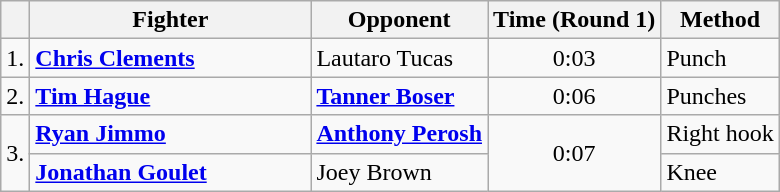<table class=wikitable>
<tr>
<th></th>
<th width=180>Fighter</th>
<th>Opponent</th>
<th>Time (Round 1)</th>
<th>Method</th>
</tr>
<tr>
<td>1.</td>
<td> <strong><a href='#'>Chris Clements</a></strong></td>
<td>Lautaro Tucas</td>
<td style="text-align:center;">0:03</td>
<td>Punch</td>
</tr>
<tr>
<td>2.</td>
<td> <strong><a href='#'>Tim Hague</a></strong></td>
<td><strong><a href='#'>Tanner Boser</a></strong></td>
<td style="text-align:center;">0:06</td>
<td>Punches</td>
</tr>
<tr>
<td rowspan=2>3.</td>
<td> <strong><a href='#'>Ryan Jimmo</a></strong></td>
<td><strong><a href='#'>Anthony Perosh</a></strong></td>
<td rowspan=2 style="text-align:center;">0:07</td>
<td>Right hook</td>
</tr>
<tr>
<td> <strong><a href='#'>Jonathan Goulet</a></strong></td>
<td>Joey Brown</td>
<td>Knee</td>
</tr>
</table>
